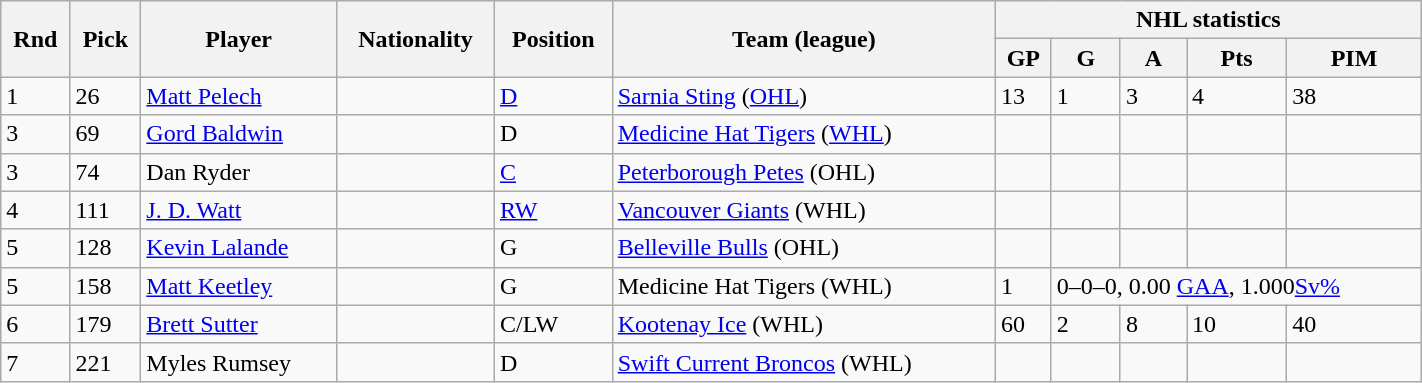<table class="wikitable"  width="75%">
<tr>
<th rowspan="2">Rnd</th>
<th rowspan="2">Pick</th>
<th rowspan="2">Player</th>
<th rowspan="2">Nationality</th>
<th rowspan="2">Position</th>
<th rowspan="2">Team (league)</th>
<th colspan="5">NHL statistics</th>
</tr>
<tr>
<th>GP</th>
<th>G</th>
<th>A</th>
<th>Pts</th>
<th>PIM</th>
</tr>
<tr>
<td>1</td>
<td>26</td>
<td><a href='#'>Matt Pelech</a></td>
<td></td>
<td><a href='#'>D</a></td>
<td><a href='#'>Sarnia Sting</a> (<a href='#'>OHL</a>)</td>
<td>13</td>
<td>1</td>
<td>3</td>
<td>4</td>
<td>38</td>
</tr>
<tr>
<td>3</td>
<td>69</td>
<td><a href='#'>Gord Baldwin</a></td>
<td></td>
<td>D</td>
<td><a href='#'>Medicine Hat Tigers</a> (<a href='#'>WHL</a>)</td>
<td></td>
<td></td>
<td></td>
<td></td>
<td></td>
</tr>
<tr>
<td>3</td>
<td>74</td>
<td>Dan Ryder</td>
<td></td>
<td><a href='#'>C</a></td>
<td><a href='#'>Peterborough Petes</a> (OHL)</td>
<td></td>
<td></td>
<td></td>
<td></td>
<td></td>
</tr>
<tr>
<td>4</td>
<td>111</td>
<td><a href='#'>J. D. Watt</a></td>
<td></td>
<td><a href='#'>RW</a></td>
<td><a href='#'>Vancouver Giants</a> (WHL)</td>
<td></td>
<td></td>
<td></td>
<td></td>
<td></td>
</tr>
<tr>
<td>5</td>
<td>128</td>
<td><a href='#'>Kevin Lalande</a></td>
<td></td>
<td>G</td>
<td><a href='#'>Belleville Bulls</a> (OHL)</td>
<td></td>
<td></td>
<td></td>
<td></td>
<td></td>
</tr>
<tr>
<td>5</td>
<td>158</td>
<td><a href='#'>Matt Keetley</a></td>
<td></td>
<td>G</td>
<td>Medicine Hat Tigers (WHL)</td>
<td>1</td>
<td colspan=4>0–0–0, 0.00 <a href='#'>GAA</a>, 1.000<a href='#'>Sv%</a></td>
</tr>
<tr>
<td>6</td>
<td>179</td>
<td><a href='#'>Brett Sutter</a></td>
<td></td>
<td>C/LW</td>
<td><a href='#'>Kootenay Ice</a> (WHL)</td>
<td>60</td>
<td>2</td>
<td>8</td>
<td>10</td>
<td>40</td>
</tr>
<tr>
<td>7</td>
<td>221</td>
<td>Myles Rumsey</td>
<td></td>
<td>D</td>
<td><a href='#'>Swift Current Broncos</a> (WHL)</td>
<td></td>
<td></td>
<td></td>
<td></td>
<td></td>
</tr>
</table>
